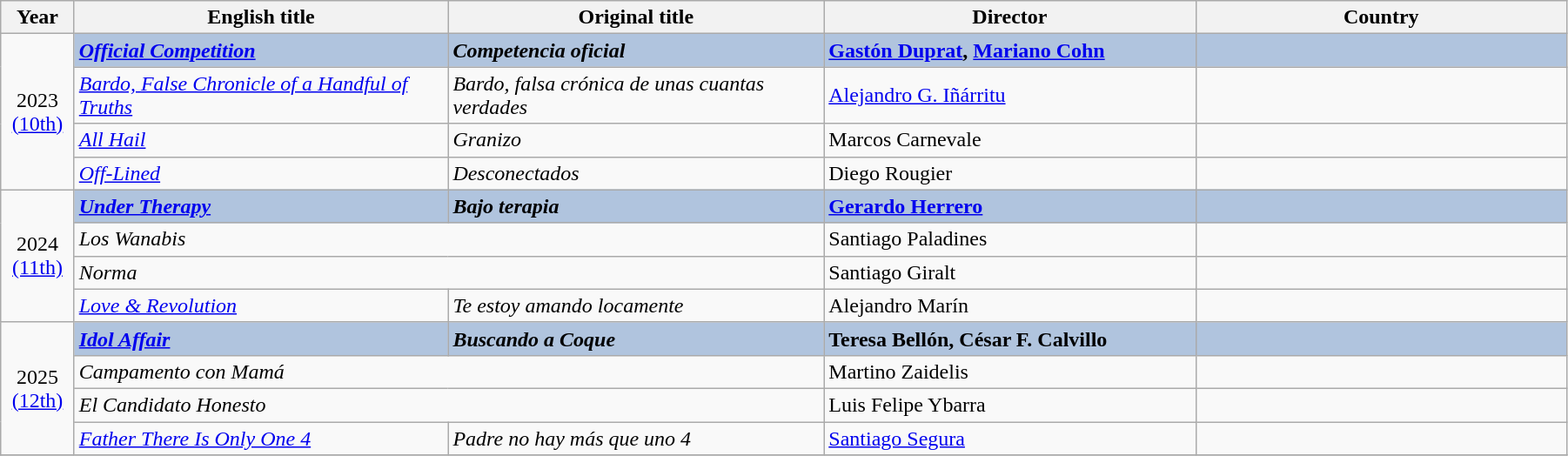<table class="wikitable" width="95%" cellpadding="6">
<tr>
<th width="50"><strong>Year</strong></th>
<th width="300"><strong>English title</strong></th>
<th width="300"><strong>Original title</strong></th>
<th width="300"><strong>Director</strong></th>
<th width="300"><strong>Country</strong></th>
</tr>
<tr>
<td rowspan="4" style="text-align:center;">2023<br><a href='#'>(10th)</a><br></td>
<td style="background:#B0C4DE;"><strong><em><a href='#'>Official Competition</a></em></strong></td>
<td style="background:#B0C4DE;"><strong><em>Competencia oficial</em></strong></td>
<td style="background:#B0C4DE;"><strong><a href='#'>Gastón Duprat</a>, <a href='#'>Mariano Cohn</a></strong></td>
<td style="background:#B0C4DE;"><strong><br></strong></td>
</tr>
<tr>
<td><em><a href='#'>Bardo, False Chronicle of a Handful of Truths</a></em></td>
<td><em>Bardo, falsa crónica de unas cuantas verdades</em></td>
<td><a href='#'>Alejandro G. Iñárritu</a></td>
<td></td>
</tr>
<tr>
<td><em><a href='#'>All Hail</a></em></td>
<td><em>Granizo</em></td>
<td>Marcos Carnevale</td>
<td></td>
</tr>
<tr>
<td><em><a href='#'>Off-Lined</a></em></td>
<td><em>Desconectados</em></td>
<td>Diego Rougier</td>
<td></td>
</tr>
<tr>
<td rowspan="4" style="text-align:center;">2024<br><a href='#'>(11th)</a><br></td>
<td style="background:#B0C4DE;"><strong><em><a href='#'>Under Therapy</a></em></strong></td>
<td style="background:#B0C4DE;"><strong><em>Bajo terapia</em></strong></td>
<td style="background:#B0C4DE;"><strong><a href='#'>Gerardo Herrero</a></strong></td>
<td style="background:#B0C4DE;"><strong></strong></td>
</tr>
<tr>
<td colspan="2"><em>Los Wanabis</em></td>
<td>Santiago Paladines</td>
<td></td>
</tr>
<tr>
<td colspan="2"><em>Norma</em></td>
<td>Santiago Giralt</td>
<td><br></td>
</tr>
<tr>
<td><em><a href='#'>Love & Revolution</a></em></td>
<td><em>Te estoy amando locamente</em></td>
<td>Alejandro Marín</td>
<td></td>
</tr>
<tr>
<td rowspan="4" style="text-align:center;">2025<br><a href='#'>(12th)</a><br></td>
<td style="background:#B0C4DE;"><strong><em><a href='#'>Idol Affair</a></em></strong></td>
<td style="background:#B0C4DE;"><strong><em>Buscando a Coque</em></strong></td>
<td style="background:#B0C4DE;"><strong>Teresa Bellón, César F. Calvillo</strong></td>
<td style="background:#B0C4DE;"><strong></strong></td>
</tr>
<tr>
<td colspan="2"><em>Campamento con Mamá</em></td>
<td>Martino Zaidelis</td>
<td></td>
</tr>
<tr>
<td colspan="2"><em>El Candidato Honesto</em></td>
<td>Luis Felipe Ybarra</td>
<td></td>
</tr>
<tr>
<td><em><a href='#'>Father There Is Only One 4</a></em></td>
<td><em>Padre no hay más que uno 4</em></td>
<td><a href='#'>Santiago Segura</a></td>
<td></td>
</tr>
<tr>
</tr>
</table>
